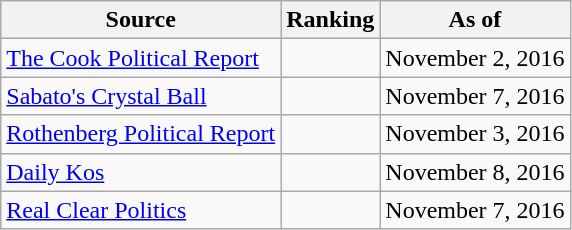<table class="wikitable" style="text-align:center">
<tr>
<th>Source</th>
<th>Ranking</th>
<th>As of</th>
</tr>
<tr>
<td align=left><a href='#'>The Cook Political Report</a></td>
<td></td>
<td>November 2, 2016</td>
</tr>
<tr>
<td align=left><a href='#'>Sabato's Crystal Ball</a></td>
<td></td>
<td>November 7, 2016</td>
</tr>
<tr>
<td align=left><a href='#'>Rothenberg Political Report</a></td>
<td></td>
<td>November 3, 2016</td>
</tr>
<tr>
<td align=left><a href='#'>Daily Kos</a></td>
<td></td>
<td>November 8, 2016</td>
</tr>
<tr>
<td align=left><a href='#'>Real Clear Politics</a></td>
<td></td>
<td>November 7, 2016</td>
</tr>
</table>
